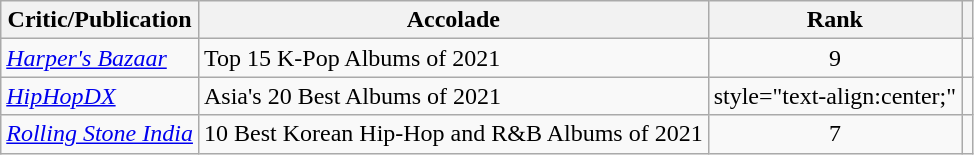<table class="wikitable plainrowheaders">
<tr>
<th scope="col">Critic/Publication</th>
<th scope="col">Accolade</th>
<th scope="col">Rank</th>
<th scope="col" class="unsortable"></th>
</tr>
<tr>
<td><em><a href='#'>Harper's Bazaar</a></em></td>
<td>Top 15 K-Pop Albums of 2021</td>
<td style="text-align:center;">9</td>
<td style="text-align:center;"></td>
</tr>
<tr>
<td><em><a href='#'>HipHopDX</a></em></td>
<td>Asia's 20 Best Albums of 2021</td>
<td>style="text-align:center;" </td>
<td style="text-align:center;"></td>
</tr>
<tr>
<td><em><a href='#'>Rolling Stone India</a></em></td>
<td>10 Best Korean Hip-Hop and R&B Albums of 2021</td>
<td style="text-align:center;">7</td>
<td style="text-align:center;"></td>
</tr>
</table>
